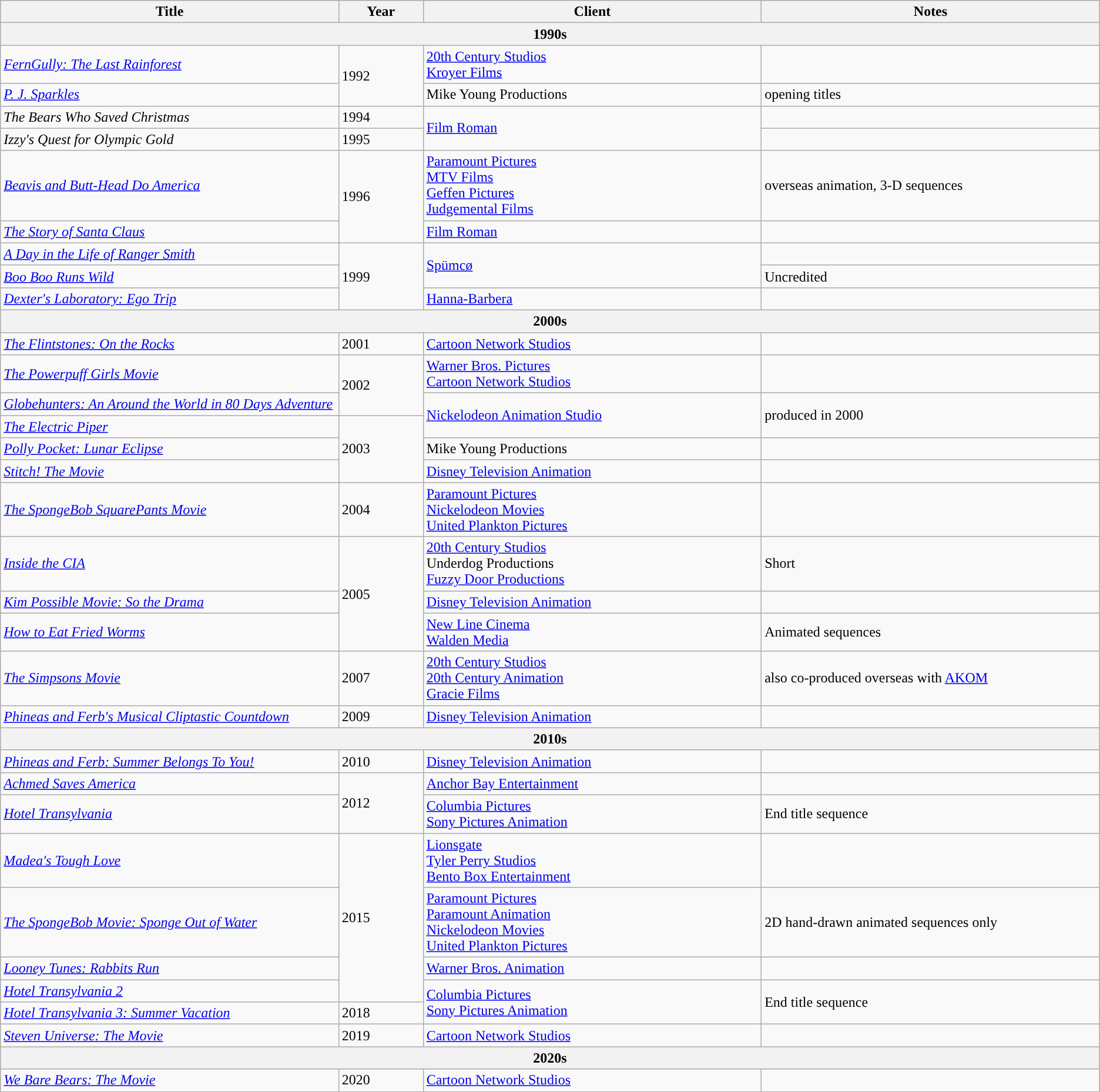<table class="wikitable sortable" style="width: auto style="width:65%; table-layout: fixed">
<tr>
<th style="width:20%;">Title</th>
<th style="width:5%;">Year</th>
<th style="width:20%;">Client</th>
<th style="width:20%;" class="unsortable">Notes</th>
</tr>
<tr>
<th colspan="4" style="background-color:#white;">1990s</th>
</tr>
<tr>
<td><em><a href='#'>FernGully: The Last Rainforest</a></em></td>
<td rowspan="2">1992</td>
<td><a href='#'>20th Century Studios</a><br><a href='#'>Kroyer Films</a></td>
<td></td>
</tr>
<tr>
<td><em><a href='#'>P. J. Sparkles</a></em></td>
<td>Mike Young Productions</td>
<td>opening titles</td>
</tr>
<tr>
<td><em>The Bears Who Saved Christmas</em></td>
<td>1994</td>
<td rowspan="2"><a href='#'>Film Roman</a></td>
<td></td>
</tr>
<tr>
<td><em>Izzy's Quest for Olympic Gold</em></td>
<td>1995</td>
<td></td>
</tr>
<tr>
<td><em><a href='#'>Beavis and Butt-Head Do America</a></em></td>
<td rowspan="2">1996</td>
<td><a href='#'>Paramount Pictures</a><br><a href='#'>MTV Films</a><br><a href='#'>Geffen Pictures</a><br><a href='#'>Judgemental Films</a></td>
<td>overseas animation, 3-D sequences</td>
</tr>
<tr>
<td><em><a href='#'>The Story of Santa Claus</a></em></td>
<td><a href='#'>Film Roman</a></td>
<td></td>
</tr>
<tr>
<td><em><a href='#'>A Day in the Life of Ranger Smith</a></em></td>
<td rowspan="3">1999</td>
<td rowspan="2"><a href='#'>Spümcø</a></td>
<td></td>
</tr>
<tr>
<td><em><a href='#'>Boo Boo Runs Wild</a></em></td>
<td>Uncredited</td>
</tr>
<tr>
<td><em><a href='#'>Dexter's Laboratory: Ego Trip</a></em></td>
<td><a href='#'>Hanna-Barbera</a></td>
<td></td>
</tr>
<tr>
<th colspan="4" style="background-color:#white;">2000s</th>
</tr>
<tr>
<td><em><a href='#'>The Flintstones: On the Rocks</a></em></td>
<td>2001</td>
<td><a href='#'>Cartoon Network Studios</a></td>
<td></td>
</tr>
<tr>
<td><em><a href='#'>The Powerpuff Girls Movie</a></em></td>
<td rowspan="2">2002</td>
<td><a href='#'>Warner Bros. Pictures</a><br><a href='#'>Cartoon Network Studios</a></td>
<td></td>
</tr>
<tr>
<td><em><a href='#'>Globehunters: An Around the World in 80 Days Adventure</a></em></td>
<td rowspan="2"><a href='#'>Nickelodeon Animation Studio</a></td>
<td rowspan="2">produced in 2000</td>
</tr>
<tr>
<td><em><a href='#'>The Electric Piper</a></em></td>
<td rowspan="3">2003</td>
</tr>
<tr>
<td><em><a href='#'>Polly Pocket: Lunar Eclipse</a></em></td>
<td>Mike Young Productions</td>
<td></td>
</tr>
<tr>
<td><em><a href='#'>Stitch! The Movie</a></em></td>
<td><a href='#'>Disney Television Animation</a></td>
<td></td>
</tr>
<tr>
<td><em><a href='#'>The SpongeBob SquarePants Movie</a></em></td>
<td>2004</td>
<td><a href='#'>Paramount Pictures</a><br><a href='#'>Nickelodeon Movies</a><br><a href='#'>United Plankton Pictures</a></td>
<td></td>
</tr>
<tr>
<td><em><a href='#'>Inside the CIA</a></em></td>
<td rowspan="3">2005</td>
<td><a href='#'>20th Century Studios</a><br>Underdog Productions<br><a href='#'>Fuzzy Door Productions</a></td>
<td>Short</td>
</tr>
<tr>
<td><em><a href='#'>Kim Possible Movie: So the Drama</a></em></td>
<td><a href='#'>Disney Television Animation</a></td>
<td></td>
</tr>
<tr>
<td><em><a href='#'>How to Eat Fried Worms</a></em></td>
<td><a href='#'>New Line Cinema</a><br><a href='#'>Walden Media</a></td>
<td>Animated sequences</td>
</tr>
<tr>
<td><em><a href='#'>The Simpsons Movie</a></em></td>
<td>2007</td>
<td><a href='#'>20th Century Studios</a><br><a href='#'>20th Century Animation</a><br><a href='#'>Gracie Films</a></td>
<td>also co-produced overseas with <a href='#'>AKOM</a></td>
</tr>
<tr>
<td><em><a href='#'>Phineas and Ferb's Musical Cliptastic Countdown</a></em></td>
<td>2009</td>
<td><a href='#'>Disney Television Animation</a></td>
<td></td>
</tr>
<tr>
<th colspan="4" style="background-color:#white;">2010s</th>
</tr>
<tr>
<td><em><a href='#'>Phineas and Ferb: Summer Belongs To You!</a></em></td>
<td>2010</td>
<td><a href='#'>Disney Television Animation</a></td>
<td></td>
</tr>
<tr>
<td><em><a href='#'>Achmed Saves America</a></em></td>
<td rowspan="2">2012</td>
<td><a href='#'>Anchor Bay Entertainment</a></td>
<td></td>
</tr>
<tr>
<td><em><a href='#'>Hotel Transylvania</a></em></td>
<td><a href='#'>Columbia Pictures</a><br><a href='#'>Sony Pictures Animation</a></td>
<td>End title sequence</td>
</tr>
<tr>
<td><em><a href='#'>Madea's Tough Love</a></em></td>
<td rowspan="4">2015</td>
<td><a href='#'>Lionsgate</a><br><a href='#'>Tyler Perry Studios</a><br><a href='#'>Bento Box Entertainment</a></td>
<td></td>
</tr>
<tr>
<td><em><a href='#'>The SpongeBob Movie: Sponge Out of Water</a></em></td>
<td><a href='#'>Paramount Pictures</a><br><a href='#'>Paramount Animation</a><br><a href='#'>Nickelodeon Movies</a><br><a href='#'>United Plankton Pictures</a></td>
<td>2D hand-drawn animated sequences only</td>
</tr>
<tr>
<td><em><a href='#'>Looney Tunes: Rabbits Run</a></em></td>
<td><a href='#'>Warner Bros. Animation</a></td>
<td></td>
</tr>
<tr>
<td><em><a href='#'>Hotel Transylvania 2</a></em></td>
<td rowspan="2"><a href='#'>Columbia Pictures</a><br><a href='#'>Sony Pictures Animation</a></td>
<td rowspan="2">End title sequence</td>
</tr>
<tr>
<td><em><a href='#'>Hotel Transylvania 3: Summer Vacation</a></em></td>
<td>2018</td>
</tr>
<tr>
<td><em><a href='#'>Steven Universe: The Movie</a></em></td>
<td>2019</td>
<td><a href='#'>Cartoon Network Studios</a></td>
<td></td>
</tr>
<tr>
<th colspan="4" style="background-color:#white;">2020s</th>
</tr>
<tr>
<td><em><a href='#'>We Bare Bears: The Movie</a></em></td>
<td>2020</td>
<td><a href='#'>Cartoon Network Studios</a></td>
<td></td>
</tr>
</table>
